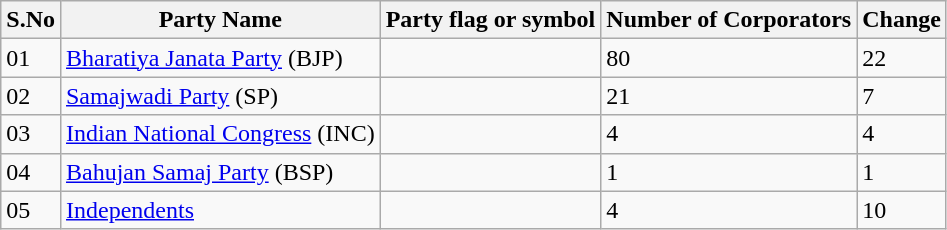<table class="wikitable sortable">
<tr>
<th>S.No</th>
<th>Party Name</th>
<th>Party flag or symbol</th>
<th>Number of Corporators</th>
<th>Change</th>
</tr>
<tr>
<td>01</td>
<td><a href='#'>Bharatiya Janata Party</a> (BJP)</td>
<td></td>
<td>80</td>
<td>22</td>
</tr>
<tr>
<td>02</td>
<td><a href='#'>Samajwadi Party</a> (SP)</td>
<td></td>
<td>21</td>
<td>7</td>
</tr>
<tr>
<td>03</td>
<td><a href='#'>Indian National Congress</a> (INC)</td>
<td></td>
<td>4</td>
<td>4</td>
</tr>
<tr>
<td>04</td>
<td><a href='#'>Bahujan Samaj Party</a> (BSP)</td>
<td></td>
<td>1</td>
<td>1</td>
</tr>
<tr>
<td>05</td>
<td><a href='#'>Independents</a></td>
<td></td>
<td>4</td>
<td>10</td>
</tr>
</table>
